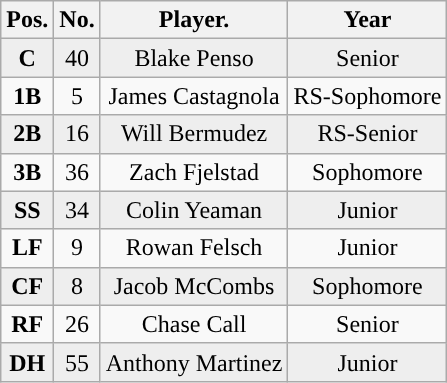<table class="wikitable non-sortable">
<tr>
<th style="text-align:center; ">Pos.</th>
<th style="text-align:center; ">No.</th>
<th style="text-align:center; ">Player.</th>
<th style="text-align:center; ">Year</th>
</tr>
<tr style="background:#eeeeee;text-align:center;">
<td><strong>C</strong></td>
<td>40</td>
<td>Blake Penso</td>
<td>Senior</td>
</tr>
<tr style="text-align:center;">
<td><strong>1B</strong></td>
<td>5</td>
<td>James Castagnola</td>
<td>RS-Sophomore</td>
</tr>
<tr style="background:#eeeeee;text-align:center;">
<td><strong>2B</strong></td>
<td>16</td>
<td>Will Bermudez</td>
<td>RS-Senior</td>
</tr>
<tr style="text-align:center;">
<td><strong>3B</strong></td>
<td>36</td>
<td>Zach Fjelstad</td>
<td>Sophomore</td>
</tr>
<tr style="background:#eeeeee;text-align:center;">
<td><strong>SS</strong></td>
<td>34</td>
<td>Colin Yeaman</td>
<td>Junior</td>
</tr>
<tr style="text-align:center;">
<td><strong>LF</strong></td>
<td>9</td>
<td>Rowan Felsch</td>
<td>Junior</td>
</tr>
<tr style="background:#eeeeee;text-align:center;">
<td><strong>CF</strong></td>
<td>8</td>
<td>Jacob McCombs</td>
<td>Sophomore</td>
</tr>
<tr style="text-align:center;">
<td><strong>RF</strong></td>
<td>26</td>
<td>Chase Call</td>
<td>Senior</td>
</tr>
<tr style="background:#eeeeee;text-align:center;">
<td><strong>DH</strong></td>
<td>55</td>
<td>Anthony Martinez</td>
<td>Junior</td>
</tr>
</table>
